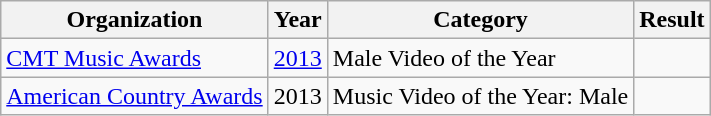<table class="wikitable sortable plainrowheaders" style="border:none; margin:0;">
<tr>
<th scope="col">Organization</th>
<th scope="col">Year</th>
<th scope="col">Category</th>
<th scope="col">Result</th>
</tr>
<tr>
<td><a href='#'>CMT Music Awards</a></td>
<td><a href='#'>2013</a></td>
<td>Male Video of the Year</td>
<td></td>
</tr>
<tr>
<td><a href='#'>American Country Awards</a></td>
<td>2013</td>
<td>Music Video of the Year: Male</td>
<td></td>
</tr>
</table>
